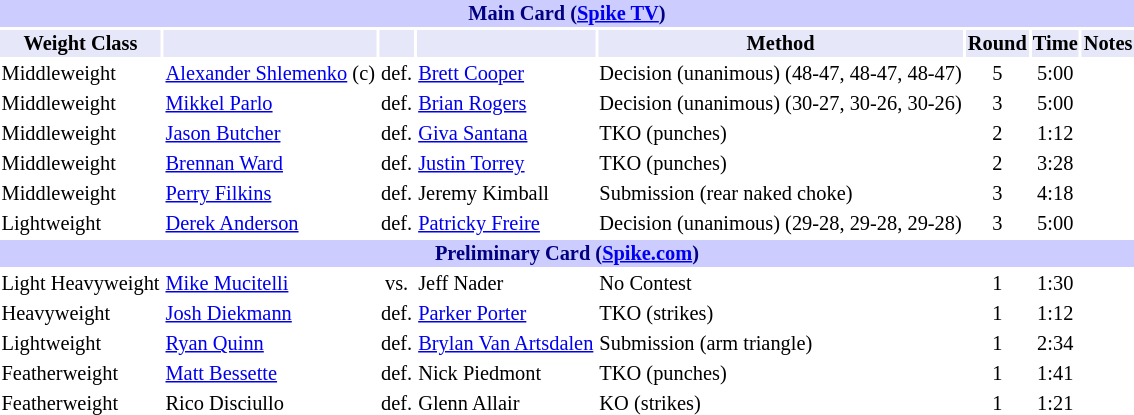<table class="toccolours" style="font-size: 85%;">
<tr>
<th colspan="8" style="background:#ccf; color:navy; text-align:center;"><strong>Main Card (<a href='#'>Spike TV</a>)</strong></th>
</tr>
<tr>
<th style="background:#e6e8fa; color:#000; text-align:center;">Weight Class</th>
<th style="background:#e6e8fa; color:#000; text-align:center;"></th>
<th style="background:#e6e8fa; color:#000; text-align:center;"></th>
<th style="background:#e6e8fa; color:#000; text-align:center;"></th>
<th style="background:#e6e8fa; color:#000; text-align:center;">Method</th>
<th style="background:#e6e8fa; color:#000; text-align:center;">Round</th>
<th style="background:#e6e8fa; color:#000; text-align:center;">Time</th>
<th style="background:#e6e8fa; color:#000; text-align:center;">Notes</th>
</tr>
<tr>
<td>Middleweight</td>
<td><a href='#'>Alexander Shlemenko</a> (c)</td>
<td align=center>def.</td>
<td><a href='#'>Brett Cooper</a></td>
<td>Decision (unanimous) (48-47, 48-47, 48-47)</td>
<td align=center>5</td>
<td align=center>5:00</td>
<td></td>
</tr>
<tr>
<td>Middleweight</td>
<td><a href='#'>Mikkel Parlo</a></td>
<td align=center>def.</td>
<td><a href='#'>Brian Rogers</a></td>
<td>Decision (unanimous) (30-27, 30-26, 30-26)</td>
<td align=center>3</td>
<td align=center>5:00</td>
<td></td>
</tr>
<tr>
<td>Middleweight</td>
<td><a href='#'>Jason Butcher</a></td>
<td align=center>def.</td>
<td><a href='#'>Giva Santana</a></td>
<td>TKO (punches)</td>
<td align=center>2</td>
<td align=center>1:12</td>
<td></td>
</tr>
<tr>
<td>Middleweight</td>
<td><a href='#'>Brennan Ward</a></td>
<td align=center>def.</td>
<td><a href='#'>Justin Torrey</a></td>
<td>TKO (punches)</td>
<td align=center>2</td>
<td align=center>3:28</td>
<td></td>
</tr>
<tr>
<td>Middleweight</td>
<td><a href='#'>Perry Filkins</a></td>
<td align=center>def.</td>
<td>Jeremy Kimball</td>
<td>Submission (rear naked choke)</td>
<td align=center>3</td>
<td align=center>4:18</td>
<td></td>
</tr>
<tr>
<td>Lightweight</td>
<td><a href='#'>Derek Anderson</a></td>
<td align=center>def.</td>
<td><a href='#'>Patricky Freire</a></td>
<td>Decision (unanimous) (29-28, 29-28, 29-28)</td>
<td align=center>3</td>
<td align=center>5:00</td>
<td></td>
</tr>
<tr>
<th colspan="8" style="background:#ccf; color:navy; text-align:center;"><strong>Preliminary Card (<a href='#'>Spike.com</a>)</strong></th>
</tr>
<tr>
<td>Light Heavyweight</td>
<td><a href='#'>Mike Mucitelli</a></td>
<td align=center>vs.</td>
<td>Jeff Nader</td>
<td>No Contest</td>
<td align=center>1</td>
<td align=center>1:30</td>
<td></td>
</tr>
<tr>
<td>Heavyweight</td>
<td><a href='#'>Josh Diekmann</a></td>
<td align=center>def.</td>
<td><a href='#'>Parker Porter</a></td>
<td>TKO (strikes)</td>
<td align=center>1</td>
<td align=center>1:12</td>
<td></td>
</tr>
<tr>
<td>Lightweight</td>
<td><a href='#'>Ryan Quinn</a></td>
<td align=center>def.</td>
<td><a href='#'>Brylan Van Artsdalen</a></td>
<td>Submission (arm triangle)</td>
<td align=center>1</td>
<td align=center>2:34</td>
<td></td>
</tr>
<tr>
<td>Featherweight</td>
<td><a href='#'>Matt Bessette</a></td>
<td align=center>def.</td>
<td>Nick Piedmont</td>
<td>TKO (punches)</td>
<td align=center>1</td>
<td align=center>1:41</td>
<td></td>
</tr>
<tr>
<td>Featherweight</td>
<td>Rico Disciullo</td>
<td align=center>def.</td>
<td>Glenn Allair</td>
<td>KO (strikes)</td>
<td align=center>1</td>
<td align=center>1:21</td>
<td></td>
</tr>
</table>
